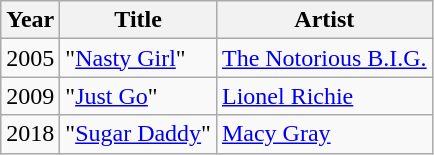<table class="wikitable">
<tr>
<th>Year</th>
<th>Title</th>
<th>Artist</th>
</tr>
<tr>
<td>2005</td>
<td>"<a href='#'>Nasty Girl</a>"</td>
<td><a href='#'>The Notorious B.I.G.</a></td>
</tr>
<tr>
<td>2009</td>
<td>"<a href='#'>Just Go</a>"</td>
<td><a href='#'>Lionel Richie</a></td>
</tr>
<tr>
<td>2018</td>
<td>"<a href='#'>Sugar Daddy</a>"</td>
<td><a href='#'>Macy Gray</a></td>
</tr>
</table>
